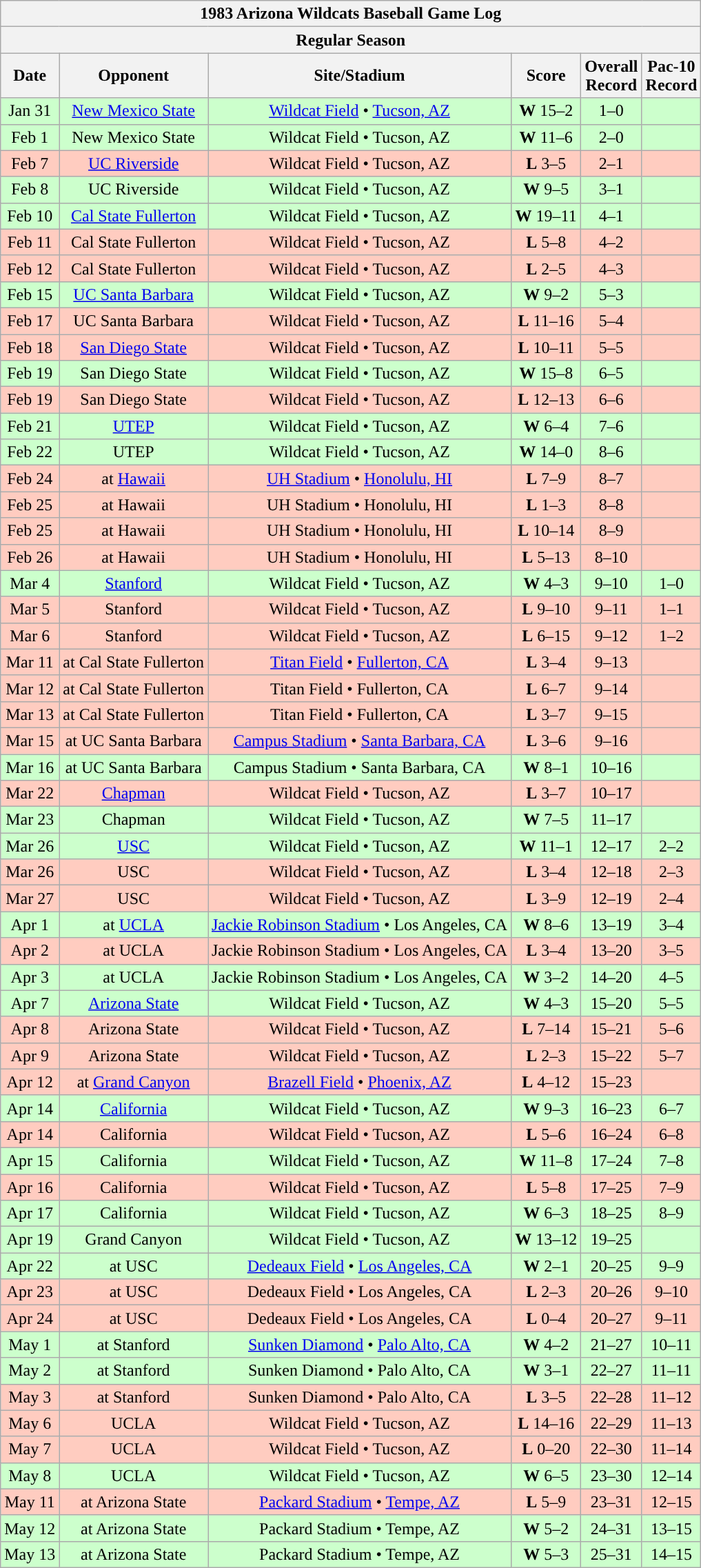<table class="wikitable">
<tr>
<th colspan="6">1983 Arizona Wildcats Baseball Game Log</th>
</tr>
<tr>
<th colspan="6">Regular Season</th>
</tr>
<tr>
<th>Date</th>
<th>Opponent</th>
<th>Site/Stadium</th>
<th>Score</th>
<th>Overall<br>Record</th>
<th>Pac-10<br>Record</th>
</tr>
<tr bgcolor="ccffcc" align="center">
<td>Jan 31</td>
<td><a href='#'>New Mexico State</a></td>
<td><a href='#'>Wildcat Field</a> • <a href='#'>Tucson, AZ</a></td>
<td><strong>W</strong> 15–2</td>
<td>1–0</td>
<td></td>
</tr>
<tr bgcolor="ccffcc" align="center">
<td>Feb 1</td>
<td>New Mexico State</td>
<td>Wildcat Field • Tucson, AZ</td>
<td><strong>W</strong> 11–6</td>
<td>2–0</td>
<td></td>
</tr>
<tr bgcolor="ffccc" align="center">
<td>Feb 7</td>
<td><a href='#'>UC Riverside</a></td>
<td>Wildcat Field • Tucson, AZ</td>
<td><strong>L</strong> 3–5</td>
<td>2–1</td>
<td></td>
</tr>
<tr bgcolor="ccffcc" align="center">
<td>Feb 8</td>
<td>UC Riverside</td>
<td>Wildcat Field • Tucson, AZ</td>
<td><strong>W</strong> 9–5</td>
<td>3–1</td>
<td></td>
</tr>
<tr bgcolor="ccffcc" align="center">
<td>Feb 10</td>
<td><a href='#'>Cal State Fullerton</a></td>
<td>Wildcat Field • Tucson, AZ</td>
<td><strong>W</strong> 19–11</td>
<td>4–1</td>
<td></td>
</tr>
<tr bgcolor="ffccc" align="center">
<td>Feb 11</td>
<td>Cal State Fullerton</td>
<td>Wildcat Field • Tucson, AZ</td>
<td><strong>L</strong> 5–8</td>
<td>4–2</td>
<td></td>
</tr>
<tr bgcolor="ffccc" align="center">
<td>Feb 12</td>
<td>Cal State Fullerton</td>
<td>Wildcat Field • Tucson, AZ</td>
<td><strong>L</strong> 2–5</td>
<td>4–3</td>
<td></td>
</tr>
<tr bgcolor="ccffcc" align="center">
<td>Feb 15</td>
<td><a href='#'>UC Santa Barbara</a></td>
<td>Wildcat Field • Tucson, AZ</td>
<td><strong>W</strong> 9–2</td>
<td>5–3</td>
<td></td>
</tr>
<tr bgcolor="ffccc" align="center">
<td>Feb 17</td>
<td>UC Santa Barbara</td>
<td>Wildcat Field • Tucson, AZ</td>
<td><strong>L</strong> 11–16</td>
<td>5–4</td>
<td></td>
</tr>
<tr bgcolor="ffccc" align="center">
<td>Feb 18</td>
<td><a href='#'>San Diego State</a></td>
<td>Wildcat Field • Tucson, AZ</td>
<td><strong>L</strong> 10–11</td>
<td>5–5</td>
<td></td>
</tr>
<tr bgcolor="ccffcc" align="center">
<td>Feb 19</td>
<td>San Diego State</td>
<td>Wildcat Field • Tucson, AZ</td>
<td><strong>W</strong> 15–8</td>
<td>6–5</td>
<td></td>
</tr>
<tr bgcolor="ffccc" align="center">
<td>Feb 19</td>
<td>San Diego State</td>
<td>Wildcat Field • Tucson, AZ</td>
<td><strong>L</strong> 12–13</td>
<td>6–6</td>
<td></td>
</tr>
<tr bgcolor="ccffcc" align="center">
<td>Feb 21</td>
<td><a href='#'>UTEP</a></td>
<td>Wildcat Field • Tucson, AZ</td>
<td><strong>W</strong> 6–4</td>
<td>7–6</td>
<td></td>
</tr>
<tr bgcolor="ccffcc" align="center">
<td>Feb 22</td>
<td>UTEP</td>
<td>Wildcat Field • Tucson, AZ</td>
<td><strong>W</strong> 14–0</td>
<td>8–6</td>
<td></td>
</tr>
<tr bgcolor="ffccc" align="center">
<td>Feb 24</td>
<td>at <a href='#'>Hawaii</a></td>
<td><a href='#'>UH Stadium</a> • <a href='#'>Honolulu, HI</a></td>
<td><strong>L</strong> 7–9</td>
<td>8–7</td>
<td></td>
</tr>
<tr bgcolor="ffccc" align="center">
<td>Feb 25</td>
<td>at Hawaii</td>
<td>UH Stadium • Honolulu, HI</td>
<td><strong>L</strong> 1–3</td>
<td>8–8</td>
<td></td>
</tr>
<tr bgcolor="ffccc" align="center">
<td>Feb 25</td>
<td>at Hawaii</td>
<td>UH Stadium • Honolulu, HI</td>
<td><strong>L</strong> 10–14</td>
<td>8–9</td>
<td></td>
</tr>
<tr bgcolor="ffccc" align="center">
<td>Feb 26</td>
<td>at Hawaii</td>
<td>UH Stadium • Honolulu, HI</td>
<td><strong>L</strong> 5–13</td>
<td>8–10</td>
<td></td>
</tr>
<tr bgcolor="ccffcc" align="center">
<td>Mar 4</td>
<td><a href='#'>Stanford</a></td>
<td>Wildcat Field • Tucson, AZ</td>
<td><strong>W</strong> 4–3</td>
<td>9–10</td>
<td>1–0</td>
</tr>
<tr bgcolor="ffccc" align="center">
<td>Mar 5</td>
<td>Stanford</td>
<td>Wildcat Field • Tucson, AZ</td>
<td><strong>L</strong> 9–10</td>
<td>9–11</td>
<td>1–1</td>
</tr>
<tr bgcolor="ffccc" align="center">
<td>Mar 6</td>
<td>Stanford</td>
<td>Wildcat Field • Tucson, AZ</td>
<td><strong>L</strong> 6–15</td>
<td>9–12</td>
<td>1–2</td>
</tr>
<tr bgcolor="ffccc" align="center">
<td>Mar 11</td>
<td>at Cal State Fullerton</td>
<td><a href='#'>Titan Field</a> • <a href='#'>Fullerton, CA</a></td>
<td><strong>L</strong> 3–4</td>
<td>9–13</td>
<td></td>
</tr>
<tr bgcolor="ffccc" align="center">
<td>Mar 12</td>
<td>at Cal State Fullerton</td>
<td>Titan Field • Fullerton, CA</td>
<td><strong>L</strong> 6–7</td>
<td>9–14</td>
<td></td>
</tr>
<tr bgcolor="ffccc" align="center">
<td>Mar 13</td>
<td>at Cal State Fullerton</td>
<td>Titan Field • Fullerton, CA</td>
<td><strong>L</strong> 3–7</td>
<td>9–15</td>
<td></td>
</tr>
<tr bgcolor="ffccc" align="center">
<td>Mar 15</td>
<td>at UC Santa Barbara</td>
<td><a href='#'>Campus Stadium</a> • <a href='#'>Santa Barbara, CA</a></td>
<td><strong>L</strong> 3–6</td>
<td>9–16</td>
<td></td>
</tr>
<tr bgcolor="ccffcc" align="center">
<td>Mar 16</td>
<td>at UC Santa Barbara</td>
<td>Campus Stadium • Santa Barbara, CA</td>
<td><strong>W</strong> 8–1</td>
<td>10–16</td>
<td></td>
</tr>
<tr bgcolor="ffccc" align="center">
<td>Mar 22</td>
<td><a href='#'>Chapman</a></td>
<td>Wildcat Field • Tucson, AZ</td>
<td><strong>L</strong> 3–7</td>
<td>10–17</td>
<td></td>
</tr>
<tr bgcolor="ccffcc" align="center">
<td>Mar 23</td>
<td>Chapman</td>
<td>Wildcat Field • Tucson, AZ</td>
<td><strong>W</strong> 7–5</td>
<td>11–17</td>
<td></td>
</tr>
<tr bgcolor="ccffcc" align="center">
<td>Mar 26</td>
<td><a href='#'>USC</a></td>
<td>Wildcat Field • Tucson, AZ</td>
<td><strong>W</strong> 11–1</td>
<td>12–17</td>
<td>2–2</td>
</tr>
<tr bgcolor="ffccc" align="center">
<td>Mar 26</td>
<td>USC</td>
<td>Wildcat Field • Tucson, AZ</td>
<td><strong>L</strong> 3–4</td>
<td>12–18</td>
<td>2–3</td>
</tr>
<tr bgcolor="ffccc" align="center">
<td>Mar 27</td>
<td>USC</td>
<td>Wildcat Field • Tucson, AZ</td>
<td><strong>L</strong> 3–9</td>
<td>12–19</td>
<td>2–4</td>
</tr>
<tr bgcolor="ccffcc" align="center">
<td>Apr 1</td>
<td>at <a href='#'>UCLA</a></td>
<td><a href='#'>Jackie Robinson Stadium</a> • Los Angeles, CA</td>
<td><strong>W</strong> 8–6</td>
<td>13–19</td>
<td>3–4</td>
</tr>
<tr bgcolor="ffccc" align="center">
<td>Apr 2</td>
<td>at UCLA</td>
<td>Jackie Robinson Stadium • Los Angeles, CA</td>
<td><strong>L</strong> 3–4</td>
<td>13–20</td>
<td>3–5</td>
</tr>
<tr bgcolor="ccffcc" align="center">
<td>Apr 3</td>
<td>at UCLA</td>
<td>Jackie Robinson Stadium • Los Angeles, CA</td>
<td><strong>W</strong> 3–2</td>
<td>14–20</td>
<td>4–5</td>
</tr>
<tr bgcolor="ccffcc" align="center">
<td>Apr 7</td>
<td><a href='#'>Arizona State</a></td>
<td>Wildcat Field • Tucson, AZ</td>
<td><strong>W</strong> 4–3</td>
<td>15–20</td>
<td>5–5</td>
</tr>
<tr bgcolor="ffccc" align="center">
<td>Apr 8</td>
<td>Arizona State</td>
<td>Wildcat Field • Tucson, AZ</td>
<td><strong>L</strong> 7–14</td>
<td>15–21</td>
<td>5–6</td>
</tr>
<tr bgcolor="ffccc" align="center">
<td>Apr 9</td>
<td>Arizona State</td>
<td>Wildcat Field • Tucson, AZ</td>
<td><strong>L</strong> 2–3</td>
<td>15–22</td>
<td>5–7</td>
</tr>
<tr bgcolor="ffccc" align="center">
<td>Apr 12</td>
<td>at <a href='#'>Grand Canyon</a></td>
<td><a href='#'>Brazell Field</a> • <a href='#'>Phoenix, AZ</a></td>
<td><strong>L</strong> 4–12</td>
<td>15–23</td>
<td></td>
</tr>
<tr bgcolor="ccffcc" align="center">
<td>Apr 14</td>
<td><a href='#'>California</a></td>
<td>Wildcat Field • Tucson, AZ</td>
<td><strong>W</strong> 9–3</td>
<td>16–23</td>
<td>6–7</td>
</tr>
<tr bgcolor="ffccc" align="center">
<td>Apr 14</td>
<td>California</td>
<td>Wildcat Field • Tucson, AZ</td>
<td><strong>L</strong> 5–6</td>
<td>16–24</td>
<td>6–8</td>
</tr>
<tr bgcolor="ccffcc" align="center">
<td>Apr 15</td>
<td>California</td>
<td>Wildcat Field • Tucson, AZ</td>
<td><strong>W</strong> 11–8</td>
<td>17–24</td>
<td>7–8</td>
</tr>
<tr bgcolor="ffccc" align="center">
<td>Apr 16</td>
<td>California</td>
<td>Wildcat Field • Tucson, AZ</td>
<td><strong>L</strong> 5–8</td>
<td>17–25</td>
<td>7–9</td>
</tr>
<tr bgcolor="ccffcc" align="center">
<td>Apr 17</td>
<td>California</td>
<td>Wildcat Field • Tucson, AZ</td>
<td><strong>W</strong> 6–3</td>
<td>18–25</td>
<td>8–9</td>
</tr>
<tr bgcolor="ccffcc" align="center">
<td>Apr 19</td>
<td>Grand Canyon</td>
<td>Wildcat Field • Tucson, AZ</td>
<td><strong>W</strong> 13–12</td>
<td>19–25</td>
<td></td>
</tr>
<tr bgcolor="ccffcc" align="center">
<td>Apr 22</td>
<td>at USC</td>
<td><a href='#'>Dedeaux Field</a> • <a href='#'>Los Angeles, CA</a></td>
<td><strong>W</strong> 2–1</td>
<td>20–25</td>
<td>9–9</td>
</tr>
<tr bgcolor="ffccc" align="center">
<td>Apr 23</td>
<td>at USC</td>
<td>Dedeaux Field • Los Angeles, CA</td>
<td><strong>L</strong> 2–3</td>
<td>20–26</td>
<td>9–10</td>
</tr>
<tr bgcolor="ffccc" align="center">
<td>Apr 24</td>
<td>at USC</td>
<td>Dedeaux Field • Los Angeles, CA</td>
<td><strong>L</strong> 0–4</td>
<td>20–27</td>
<td>9–11</td>
</tr>
<tr bgcolor="ccffcc" align="center">
<td>May 1</td>
<td>at Stanford</td>
<td><a href='#'>Sunken Diamond</a> • <a href='#'>Palo Alto, CA</a></td>
<td><strong>W</strong> 4–2</td>
<td>21–27</td>
<td>10–11</td>
</tr>
<tr bgcolor="ccffcc" align="center">
<td>May 2</td>
<td>at Stanford</td>
<td>Sunken Diamond • Palo Alto, CA</td>
<td><strong>W</strong> 3–1</td>
<td>22–27</td>
<td>11–11</td>
</tr>
<tr bgcolor="ffccc" align="center">
<td>May 3</td>
<td>at Stanford</td>
<td>Sunken Diamond • Palo Alto, CA</td>
<td><strong>L</strong> 3–5</td>
<td>22–28</td>
<td>11–12</td>
</tr>
<tr bgcolor="ffccc" align="center">
<td>May 6</td>
<td>UCLA</td>
<td>Wildcat Field • Tucson, AZ</td>
<td><strong>L</strong> 14–16</td>
<td>22–29</td>
<td>11–13</td>
</tr>
<tr bgcolor="ffccc" align="center">
<td>May 7</td>
<td>UCLA</td>
<td>Wildcat Field • Tucson, AZ</td>
<td><strong>L</strong> 0–20</td>
<td>22–30</td>
<td>11–14</td>
</tr>
<tr bgcolor="ccffcc" align="center">
<td>May 8</td>
<td>UCLA</td>
<td>Wildcat Field • Tucson, AZ</td>
<td><strong>W</strong> 6–5</td>
<td>23–30</td>
<td>12–14</td>
</tr>
<tr bgcolor="ffccc" align="center">
<td>May 11</td>
<td>at Arizona State</td>
<td><a href='#'>Packard Stadium</a> • <a href='#'>Tempe, AZ</a></td>
<td><strong>L</strong> 5–9</td>
<td>23–31</td>
<td>12–15</td>
</tr>
<tr bgcolor="ccffcc" align="center">
<td>May 12</td>
<td>at Arizona State</td>
<td>Packard Stadium • Tempe, AZ</td>
<td><strong>W</strong> 5–2</td>
<td>24–31</td>
<td>13–15</td>
</tr>
<tr bgcolor="ccffcc" align="center">
<td>May 13</td>
<td>at Arizona State</td>
<td>Packard Stadium • Tempe, AZ</td>
<td><strong>W</strong> 5–3</td>
<td>25–31</td>
<td>14–15</td>
</tr>
</table>
